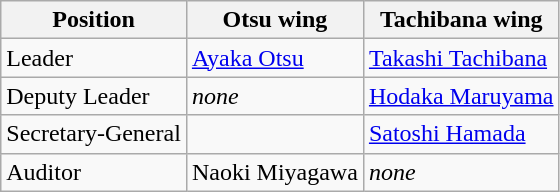<table class="wikitable">
<tr>
<th>Position</th>
<th>Otsu wing</th>
<th>Tachibana wing</th>
</tr>
<tr>
<td>Leader</td>
<td><a href='#'>Ayaka Otsu</a></td>
<td><a href='#'>Takashi Tachibana</a></td>
</tr>
<tr>
<td>Deputy Leader</td>
<td><em>none</em></td>
<td><a href='#'>Hodaka Maruyama</a></td>
</tr>
<tr>
<td>Secretary-General</td>
<td></td>
<td><a href='#'>Satoshi Hamada</a></td>
</tr>
<tr>
<td>Auditor</td>
<td>Naoki Miyagawa</td>
<td><em>none</em></td>
</tr>
</table>
